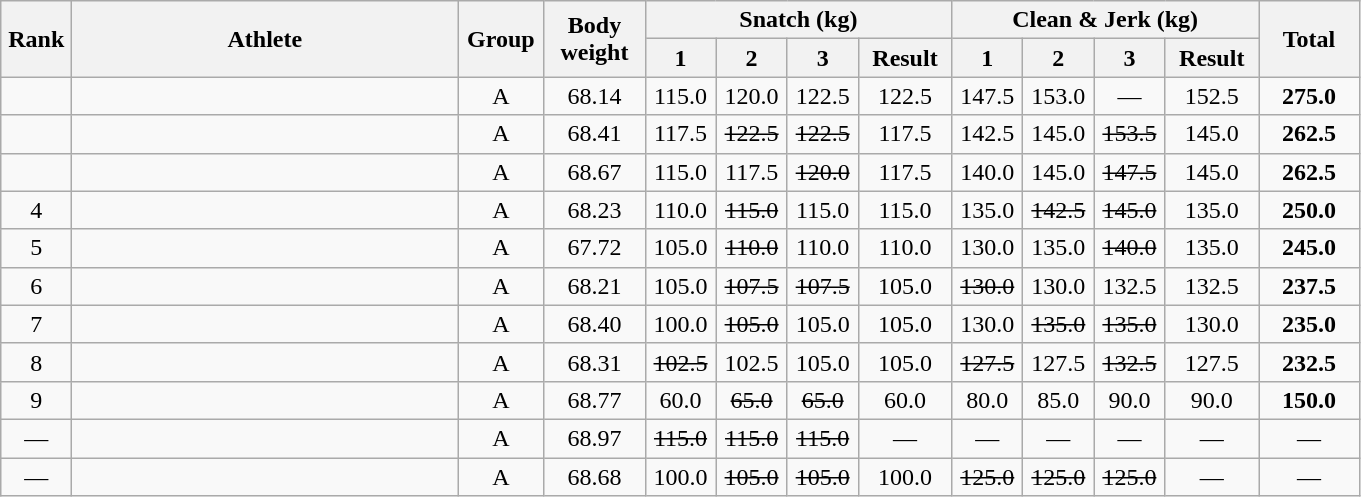<table class = "wikitable" style="text-align:center;">
<tr>
<th rowspan=2 width=40>Rank</th>
<th rowspan=2 width=250>Athlete</th>
<th rowspan=2 width=50>Group</th>
<th rowspan=2 width=60>Body weight</th>
<th colspan=4>Snatch (kg)</th>
<th colspan=4>Clean & Jerk (kg)</th>
<th rowspan=2 width=60>Total</th>
</tr>
<tr>
<th width=40>1</th>
<th width=40>2</th>
<th width=40>3</th>
<th width=55>Result</th>
<th width=40>1</th>
<th width=40>2</th>
<th width=40>3</th>
<th width=55>Result</th>
</tr>
<tr>
<td></td>
<td align=left></td>
<td>A</td>
<td>68.14</td>
<td>115.0</td>
<td>120.0</td>
<td>122.5</td>
<td>122.5</td>
<td>147.5</td>
<td>153.0</td>
<td>—</td>
<td>152.5</td>
<td><strong>275.0</strong></td>
</tr>
<tr>
<td></td>
<td align=left></td>
<td>A</td>
<td>68.41</td>
<td>117.5</td>
<td><s>122.5</s></td>
<td><s>122.5</s></td>
<td>117.5</td>
<td>142.5</td>
<td>145.0</td>
<td><s>153.5</s></td>
<td>145.0</td>
<td><strong>262.5</strong></td>
</tr>
<tr>
<td></td>
<td align=left></td>
<td>A</td>
<td>68.67</td>
<td>115.0</td>
<td>117.5</td>
<td><s>120.0</s></td>
<td>117.5</td>
<td>140.0</td>
<td>145.0</td>
<td><s>147.5</s></td>
<td>145.0</td>
<td><strong>262.5</strong></td>
</tr>
<tr>
<td>4</td>
<td align=left></td>
<td>A</td>
<td>68.23</td>
<td>110.0</td>
<td><s>115.0</s></td>
<td>115.0</td>
<td>115.0</td>
<td>135.0</td>
<td><s>142.5</s></td>
<td><s>145.0</s></td>
<td>135.0</td>
<td><strong>250.0</strong></td>
</tr>
<tr>
<td>5</td>
<td align=left></td>
<td>A</td>
<td>67.72</td>
<td>105.0</td>
<td><s>110.0</s></td>
<td>110.0</td>
<td>110.0</td>
<td>130.0</td>
<td>135.0</td>
<td><s>140.0</s></td>
<td>135.0</td>
<td><strong>245.0</strong></td>
</tr>
<tr>
<td>6</td>
<td align=left></td>
<td>A</td>
<td>68.21</td>
<td>105.0</td>
<td><s>107.5</s></td>
<td><s>107.5</s></td>
<td>105.0</td>
<td><s>130.0</s></td>
<td>130.0</td>
<td>132.5</td>
<td>132.5</td>
<td><strong>237.5</strong></td>
</tr>
<tr>
<td>7</td>
<td align=left></td>
<td>A</td>
<td>68.40</td>
<td>100.0</td>
<td><s>105.0</s></td>
<td>105.0</td>
<td>105.0</td>
<td>130.0</td>
<td><s>135.0</s></td>
<td><s>135.0</s></td>
<td>130.0</td>
<td><strong>235.0</strong></td>
</tr>
<tr>
<td>8</td>
<td align=left></td>
<td>A</td>
<td>68.31</td>
<td><s>102.5</s></td>
<td>102.5</td>
<td>105.0</td>
<td>105.0</td>
<td><s>127.5</s></td>
<td>127.5</td>
<td><s>132.5</s></td>
<td>127.5</td>
<td><strong>232.5</strong></td>
</tr>
<tr>
<td>9</td>
<td align=left></td>
<td>A</td>
<td>68.77</td>
<td>60.0</td>
<td><s>65.0</s></td>
<td><s>65.0</s></td>
<td>60.0</td>
<td>80.0</td>
<td>85.0</td>
<td>90.0</td>
<td>90.0</td>
<td><strong>150.0</strong></td>
</tr>
<tr>
<td>—</td>
<td align=left></td>
<td>A</td>
<td>68.97</td>
<td><s>115.0</s></td>
<td><s>115.0</s></td>
<td><s>115.0</s></td>
<td>—</td>
<td>—</td>
<td>—</td>
<td>—</td>
<td>—</td>
<td>—</td>
</tr>
<tr>
<td>—</td>
<td align=left></td>
<td>A</td>
<td>68.68</td>
<td>100.0</td>
<td><s>105.0</s></td>
<td><s>105.0</s></td>
<td>100.0</td>
<td><s>125.0</s></td>
<td><s>125.0</s></td>
<td><s>125.0</s></td>
<td>—</td>
<td>—</td>
</tr>
</table>
